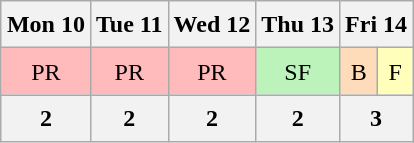<table class="wikitable" style="margin:0.5em auto; line-height:1.5em;">
<tr>
<th>Mon 10</th>
<th>Tue 11</th>
<th>Wed 12</th>
<th>Thu 13</th>
<th colspan="2">Fri 14</th>
</tr>
<tr align=center>
<td style="background-color:#FFBBBB;">PR</td>
<td style="background-color:#FFBBBB;">PR</td>
<td style="background-color:#FFBBBB;">PR</td>
<td style="background-color:#BBF3BB;">SF</td>
<td style="background-color:#FEDCBA;">B</td>
<td style="background-color:#FFFFBB;">F</td>
</tr>
<tr>
<th>2 </th>
<th>2 </th>
<th>2 </th>
<th>2 </th>
<th colspan="2">3 </th>
</tr>
</table>
